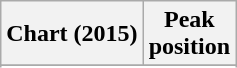<table class="wikitable sortable">
<tr>
<th>Chart (2015)</th>
<th>Peak<br>position</th>
</tr>
<tr>
</tr>
<tr>
</tr>
<tr>
</tr>
</table>
